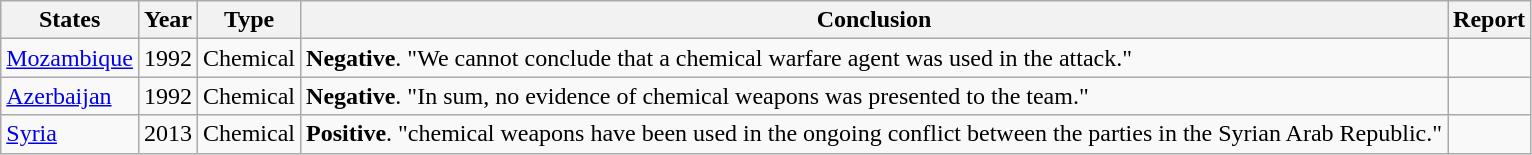<table class="wikitable">
<tr>
<th>States</th>
<th>Year</th>
<th>Type</th>
<th>Conclusion</th>
<th>Report</th>
</tr>
<tr>
<td><a href='#'>Mozambique</a></td>
<td>1992</td>
<td>Chemical</td>
<td><strong>Negative</strong>. "We cannot conclude that a chemical warfare agent was used in the attack."</td>
<td></td>
</tr>
<tr>
<td><a href='#'>Azerbaijan</a></td>
<td>1992</td>
<td>Chemical</td>
<td><strong>Negative</strong>. "In sum, no evidence of chemical weapons was presented to the team."</td>
<td></td>
</tr>
<tr>
<td><a href='#'>Syria</a></td>
<td>2013</td>
<td>Chemical</td>
<td><strong>Positive</strong>. "chemical weapons have been used in the ongoing conflict between the parties in the Syrian Arab Republic."</td>
<td></td>
</tr>
</table>
